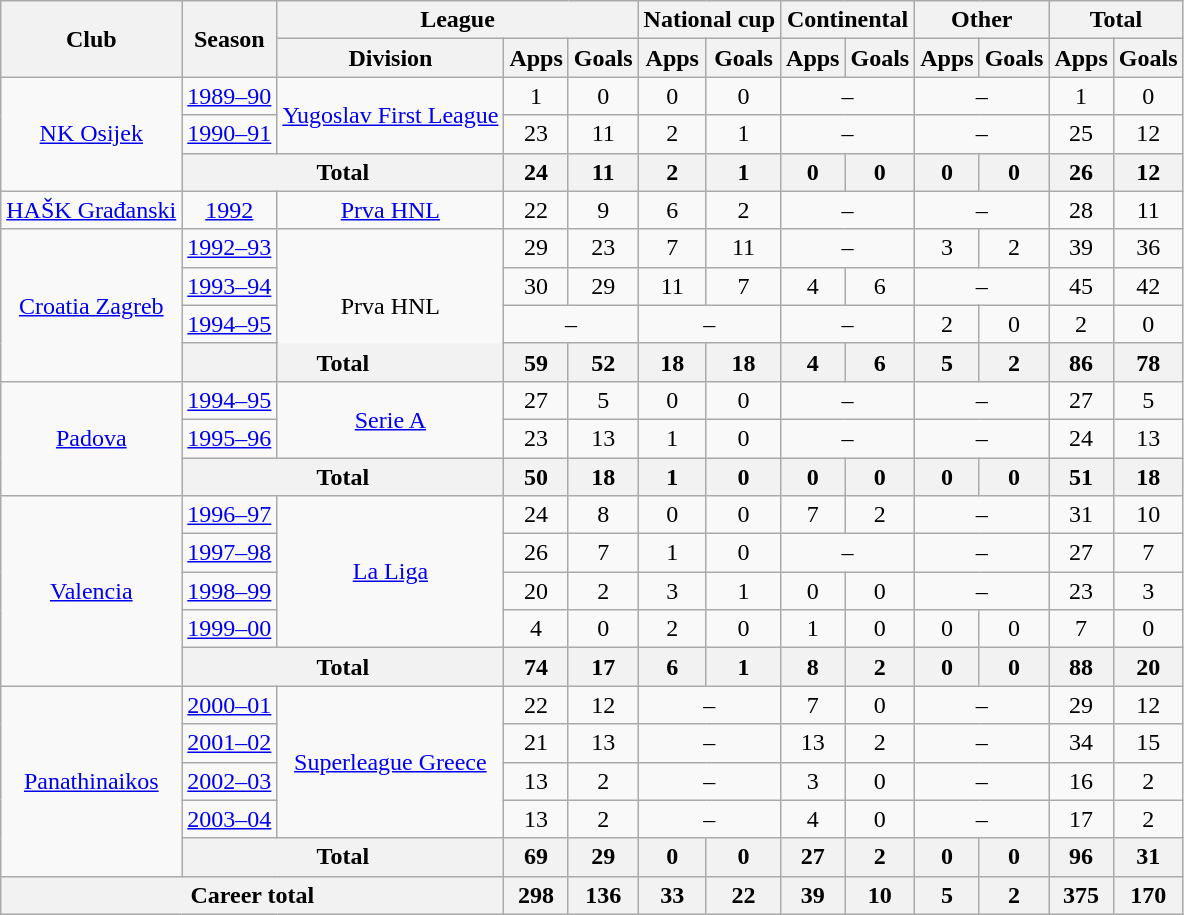<table class="wikitable" style="text-align:center">
<tr>
<th rowspan="2">Club</th>
<th rowspan="2">Season</th>
<th colspan="3">League</th>
<th colspan="2">National cup</th>
<th colspan="2">Continental</th>
<th colspan="2">Other</th>
<th colspan="2">Total</th>
</tr>
<tr>
<th>Division</th>
<th>Apps</th>
<th>Goals</th>
<th>Apps</th>
<th>Goals</th>
<th>Apps</th>
<th>Goals</th>
<th>Apps</th>
<th>Goals</th>
<th>Apps</th>
<th>Goals</th>
</tr>
<tr>
<td rowspan="3"><a href='#'>NK Osijek</a></td>
<td><a href='#'>1989–90</a></td>
<td rowspan="2"><a href='#'>Yugoslav First League</a></td>
<td>1</td>
<td>0</td>
<td>0</td>
<td>0</td>
<td colspan="2">–</td>
<td colspan="2">–</td>
<td>1</td>
<td>0</td>
</tr>
<tr>
<td><a href='#'>1990–91</a></td>
<td>23</td>
<td>11</td>
<td>2</td>
<td>1</td>
<td colspan="2">–</td>
<td colspan="2">–</td>
<td>25</td>
<td>12</td>
</tr>
<tr>
<th colspan="2">Total</th>
<th>24</th>
<th>11</th>
<th>2</th>
<th>1</th>
<th>0</th>
<th>0</th>
<th>0</th>
<th>0</th>
<th>26</th>
<th>12</th>
</tr>
<tr>
<td><a href='#'>HAŠK Građanski</a></td>
<td><a href='#'>1992</a></td>
<td><a href='#'>Prva HNL</a></td>
<td>22</td>
<td>9</td>
<td>6</td>
<td>2</td>
<td colspan="2">–</td>
<td colspan="2">–</td>
<td>28</td>
<td>11</td>
</tr>
<tr>
<td rowspan="4"><a href='#'>Croatia Zagreb</a></td>
<td><a href='#'>1992–93</a></td>
<td rowspan="4">Prva HNL</td>
<td>29</td>
<td>23</td>
<td>7</td>
<td>11</td>
<td colspan="2">–</td>
<td>3</td>
<td>2</td>
<td>39</td>
<td>36</td>
</tr>
<tr>
<td><a href='#'>1993–94</a></td>
<td>30</td>
<td>29</td>
<td>11</td>
<td>7</td>
<td>4</td>
<td>6</td>
<td colspan="2">–</td>
<td>45</td>
<td>42</td>
</tr>
<tr>
<td><a href='#'>1994–95</a></td>
<td colspan="2">–</td>
<td colspan="2">–</td>
<td colspan="2">–</td>
<td>2</td>
<td>0</td>
<td>2</td>
<td>0</td>
</tr>
<tr>
<th colspan="2">Total</th>
<th>59</th>
<th>52</th>
<th>18</th>
<th>18</th>
<th>4</th>
<th>6</th>
<th>5</th>
<th>2</th>
<th>86</th>
<th>78</th>
</tr>
<tr>
<td rowspan="3"><a href='#'>Padova</a></td>
<td><a href='#'>1994–95</a></td>
<td rowspan="2"><a href='#'>Serie A</a></td>
<td>27</td>
<td>5</td>
<td>0</td>
<td>0</td>
<td colspan="2">–</td>
<td colspan="2">–</td>
<td>27</td>
<td>5</td>
</tr>
<tr>
<td><a href='#'>1995–96</a></td>
<td>23</td>
<td>13</td>
<td>1</td>
<td>0</td>
<td colspan="2">–</td>
<td colspan="2">–</td>
<td>24</td>
<td>13</td>
</tr>
<tr>
<th colspan="2">Total</th>
<th>50</th>
<th>18</th>
<th>1</th>
<th>0</th>
<th>0</th>
<th>0</th>
<th>0</th>
<th>0</th>
<th>51</th>
<th>18</th>
</tr>
<tr>
<td rowspan="5"><a href='#'>Valencia</a></td>
<td><a href='#'>1996–97</a></td>
<td rowspan="4"><a href='#'>La Liga</a></td>
<td>24</td>
<td>8</td>
<td>0</td>
<td>0</td>
<td>7</td>
<td>2</td>
<td colspan="2">–</td>
<td>31</td>
<td>10</td>
</tr>
<tr>
<td><a href='#'>1997–98</a></td>
<td>26</td>
<td>7</td>
<td>1</td>
<td>0</td>
<td colspan="2">–</td>
<td colspan="2">–</td>
<td>27</td>
<td>7</td>
</tr>
<tr>
<td><a href='#'>1998–99</a></td>
<td>20</td>
<td>2</td>
<td>3</td>
<td>1</td>
<td>0</td>
<td>0</td>
<td colspan="2">–</td>
<td>23</td>
<td>3</td>
</tr>
<tr>
<td><a href='#'>1999–00</a></td>
<td>4</td>
<td>0</td>
<td>2</td>
<td>0</td>
<td>1</td>
<td>0</td>
<td>0</td>
<td>0</td>
<td>7</td>
<td>0</td>
</tr>
<tr>
<th colspan="2">Total</th>
<th>74</th>
<th>17</th>
<th>6</th>
<th>1</th>
<th>8</th>
<th>2</th>
<th>0</th>
<th>0</th>
<th>88</th>
<th>20</th>
</tr>
<tr>
<td rowspan="5"><a href='#'>Panathinaikos</a></td>
<td><a href='#'>2000–01</a></td>
<td rowspan="4"><a href='#'>Superleague Greece</a></td>
<td>22</td>
<td>12</td>
<td colspan="2">–</td>
<td>7</td>
<td>0</td>
<td colspan="2">–</td>
<td>29</td>
<td>12</td>
</tr>
<tr>
<td><a href='#'>2001–02</a></td>
<td>21</td>
<td>13</td>
<td colspan="2">–</td>
<td>13</td>
<td>2</td>
<td colspan="2">–</td>
<td>34</td>
<td>15</td>
</tr>
<tr>
<td><a href='#'>2002–03</a></td>
<td>13</td>
<td>2</td>
<td colspan="2">–</td>
<td>3</td>
<td>0</td>
<td colspan="2">–</td>
<td>16</td>
<td>2</td>
</tr>
<tr>
<td><a href='#'>2003–04</a></td>
<td>13</td>
<td>2</td>
<td colspan="2">–</td>
<td>4</td>
<td>0</td>
<td colspan="2">–</td>
<td>17</td>
<td>2</td>
</tr>
<tr>
<th colspan="2">Total</th>
<th>69</th>
<th>29</th>
<th>0</th>
<th>0</th>
<th>27</th>
<th>2</th>
<th>0</th>
<th>0</th>
<th>96</th>
<th>31</th>
</tr>
<tr>
<th colspan="3">Career total</th>
<th>298</th>
<th>136</th>
<th>33</th>
<th>22</th>
<th>39</th>
<th>10</th>
<th>5</th>
<th>2</th>
<th>375</th>
<th>170</th>
</tr>
</table>
